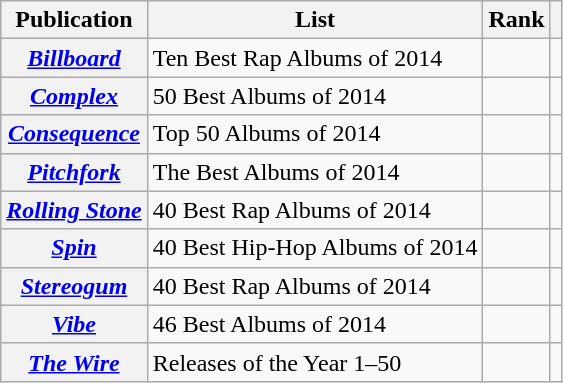<table class="wikitable sortable plainrowheaders" style="border:none; margin:0;">
<tr>
<th scope="col">Publication</th>
<th scope="col" class="unsortable">List</th>
<th scope="col" data-sort-type="number">Rank</th>
<th scope="col" class="unsortable"></th>
</tr>
<tr>
<th scope="row"><em><a href='#'>Billboard</a></em></th>
<td>Ten Best Rap Albums of 2014</td>
<td></td>
<td></td>
</tr>
<tr>
<th scope="row"><em><a href='#'>Complex</a></em></th>
<td>50 Best Albums of 2014</td>
<td></td>
<td></td>
</tr>
<tr>
<th scope="row"><em><a href='#'>Consequence</a></em></th>
<td>Top 50 Albums of 2014</td>
<td></td>
<td></td>
</tr>
<tr>
<th scope="row"><em><a href='#'>Pitchfork</a></em></th>
<td>The Best Albums of 2014</td>
<td></td>
<td></td>
</tr>
<tr>
<th scope="row"><em><a href='#'>Rolling Stone</a></em></th>
<td>40 Best Rap Albums of 2014</td>
<td></td>
<td></td>
</tr>
<tr>
<th scope="row"><em><a href='#'>Spin</a></em></th>
<td>40 Best Hip-Hop Albums of 2014</td>
<td></td>
<td></td>
</tr>
<tr>
<th scope="row"><em><a href='#'>Stereogum</a></em></th>
<td>40 Best Rap Albums of 2014</td>
<td></td>
<td></td>
</tr>
<tr>
<th scope="row"><em><a href='#'>Vibe</a></em></th>
<td>46 Best Albums of 2014</td>
<td></td>
<td></td>
</tr>
<tr>
<th scope="row"><em><a href='#'>The Wire</a></em></th>
<td>Releases of the Year 1–50</td>
<td></td>
<td></td>
</tr>
</table>
